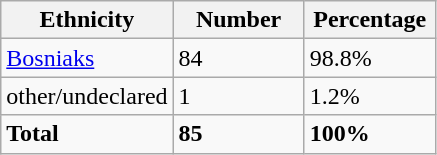<table class="wikitable">
<tr>
<th width="100px">Ethnicity</th>
<th width="80px">Number</th>
<th width="80px">Percentage</th>
</tr>
<tr>
<td><a href='#'>Bosniaks</a></td>
<td>84</td>
<td>98.8%</td>
</tr>
<tr>
<td>other/undeclared</td>
<td>1</td>
<td>1.2%</td>
</tr>
<tr>
<td><strong>Total</strong></td>
<td><strong>85</strong></td>
<td><strong>100%</strong></td>
</tr>
</table>
